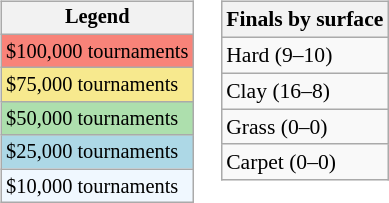<table>
<tr valign=top>
<td><br><table class=wikitable style="font-size:85%">
<tr>
<th>Legend</th>
</tr>
<tr style="background:#f88379;">
<td>$100,000 tournaments</td>
</tr>
<tr style="background:#f7e98e;">
<td>$75,000 tournaments</td>
</tr>
<tr style="background:#addfad;">
<td>$50,000 tournaments</td>
</tr>
<tr style="background:lightblue;">
<td>$25,000 tournaments</td>
</tr>
<tr style="background:#f0f8ff;">
<td>$10,000 tournaments</td>
</tr>
</table>
</td>
<td><br><table class=wikitable style="font-size:90%">
<tr>
<th>Finals by surface</th>
</tr>
<tr>
<td>Hard (9–10)</td>
</tr>
<tr>
<td>Clay (16–8)</td>
</tr>
<tr>
<td>Grass (0–0)</td>
</tr>
<tr>
<td>Carpet (0–0)</td>
</tr>
</table>
</td>
</tr>
</table>
